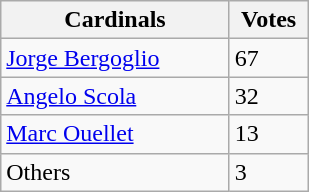<table class="wikitable">
<tr>
<th width="145px">Cardinals</th>
<th width="45px">Votes</th>
</tr>
<tr>
<td><a href='#'>Jorge Bergoglio</a></td>
<td><div>67</div></td>
</tr>
<tr>
<td><a href='#'>Angelo Scola</a></td>
<td><div>32</div></td>
</tr>
<tr>
<td><a href='#'>Marc Ouellet</a></td>
<td><div>13</div></td>
</tr>
<tr>
<td>Others</td>
<td><div>3</div></td>
</tr>
</table>
